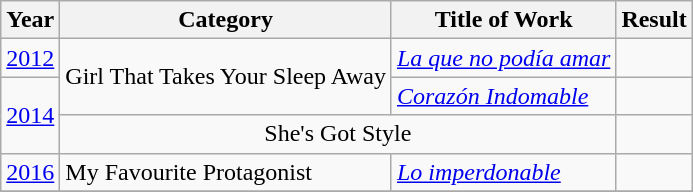<table class="wikitable">
<tr>
<th>Year</th>
<th>Category</th>
<th>Title of Work</th>
<th>Result</th>
</tr>
<tr>
<td><a href='#'>2012</a></td>
<td rowspan=2>Girl That Takes Your Sleep Away</td>
<td><em><a href='#'>La que no podía amar</a> </em></td>
<td></td>
</tr>
<tr>
<td rowspan=2><a href='#'>2014</a></td>
<td><em><a href='#'>Corazón Indomable</a></em></td>
<td></td>
</tr>
<tr>
<td colspan=2 style="text-align:center;">She's Got Style</td>
<td></td>
</tr>
<tr>
<td><a href='#'>2016</a></td>
<td>My Favourite Protagonist</td>
<td><em><a href='#'>Lo imperdonable</a> </em></td>
<td></td>
</tr>
<tr>
</tr>
</table>
